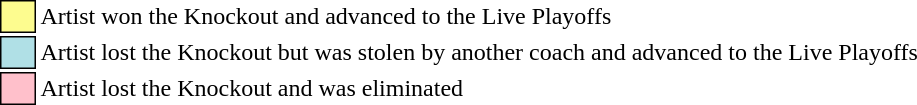<table class="toccolours" style="font-size: 100%; white-space: nowrap;">
<tr>
<td style="background:#fdfc8f; border:1px solid black;">     </td>
<td>Artist won the Knockout and advanced to the Live Playoffs</td>
</tr>
<tr>
<td style="background:#b0e0e6; border:1px solid black;">     </td>
<td>Artist lost the Knockout but was stolen by another coach and advanced to the Live Playoffs</td>
</tr>
<tr>
<td style="background:pink; border:1px solid black;">     </td>
<td>Artist lost the Knockout and was eliminated</td>
</tr>
<tr>
</tr>
</table>
